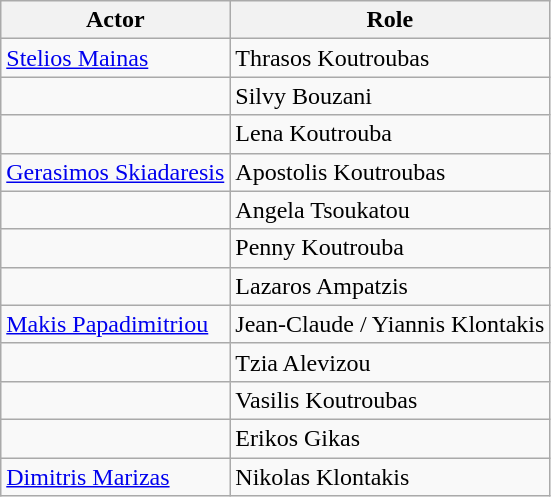<table class="wikitable">
<tr>
<th>Actor</th>
<th>Role</th>
</tr>
<tr>
<td><a href='#'>Stelios Mainas</a></td>
<td>Thrasos Koutroubas</td>
</tr>
<tr>
<td></td>
<td>Silvy Bouzani</td>
</tr>
<tr>
<td></td>
<td>Lena Koutrouba</td>
</tr>
<tr>
<td><a href='#'>Gerasimos Skiadaresis</a></td>
<td>Apostolis Koutroubas</td>
</tr>
<tr>
<td></td>
<td>Angela Tsoukatou</td>
</tr>
<tr>
<td></td>
<td>Penny Koutrouba</td>
</tr>
<tr>
<td></td>
<td>Lazaros Ampatzis</td>
</tr>
<tr>
<td><a href='#'>Makis Papadimitriou</a></td>
<td>Jean-Claude / Yiannis Klontakis</td>
</tr>
<tr>
<td></td>
<td>Tzia Alevizou</td>
</tr>
<tr>
<td></td>
<td>Vasilis Koutroubas</td>
</tr>
<tr>
<td></td>
<td>Erikos Gikas</td>
</tr>
<tr>
<td><a href='#'>Dimitris Marizas</a></td>
<td>Nikolas Klontakis</td>
</tr>
</table>
